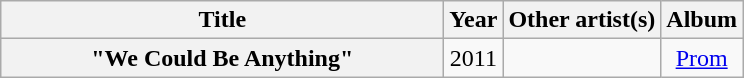<table class="wikitable plainrowheaders" style="text-align:center;">
<tr>
<th scope="col" style="width:18em;">Title</th>
<th scope="col">Year</th>
<th scope="col">Other artist(s)</th>
<th scope="col">Album</th>
</tr>
<tr>
<th scope="row">"We Could Be Anything"</th>
<td>2011</td>
<td></td>
<td><a href='#'>Prom</a></td>
</tr>
</table>
